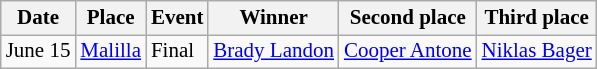<table class=wikitable style="font-size:14px">
<tr>
<th>Date</th>
<th>Place</th>
<th>Event</th>
<th>Winner</th>
<th>Second place</th>
<th>Third place</th>
</tr>
<tr>
<td>June 15</td>
<td> <a href='#'>Malilla</a></td>
<td>Final</td>
<td> <a href='#'>Brady Landon</a></td>
<td> <a href='#'>Cooper Antone</a></td>
<td> <a href='#'>Niklas Bager</a></td>
</tr>
</table>
